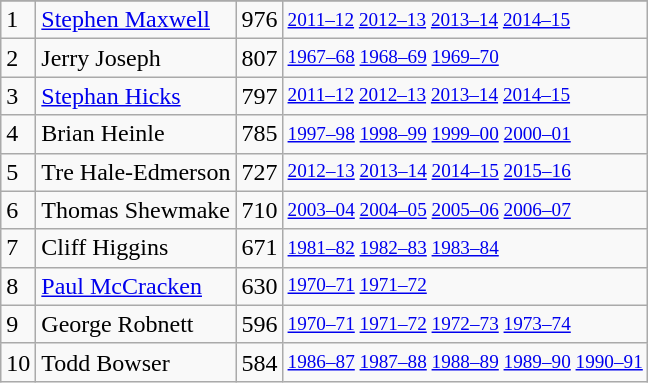<table class="wikitable">
<tr>
</tr>
<tr>
<td>1</td>
<td><a href='#'>Stephen Maxwell</a></td>
<td>976</td>
<td style="font-size:80%;"><a href='#'>2011–12</a> <a href='#'>2012–13</a> <a href='#'>2013–14</a> <a href='#'>2014–15</a></td>
</tr>
<tr>
<td>2</td>
<td>Jerry Joseph</td>
<td>807</td>
<td style="font-size:80%;"><a href='#'>1967–68</a> <a href='#'>1968–69</a> <a href='#'>1969–70</a></td>
</tr>
<tr>
<td>3</td>
<td><a href='#'>Stephan Hicks</a></td>
<td>797</td>
<td style="font-size:80%;"><a href='#'>2011–12</a> <a href='#'>2012–13</a> <a href='#'>2013–14</a> <a href='#'>2014–15</a></td>
</tr>
<tr>
<td>4</td>
<td>Brian Heinle</td>
<td>785</td>
<td style="font-size:80%;"><a href='#'>1997–98</a> <a href='#'>1998–99</a> <a href='#'>1999–00</a> <a href='#'>2000–01</a></td>
</tr>
<tr>
<td>5</td>
<td>Tre Hale-Edmerson</td>
<td>727</td>
<td style="font-size:80%;"><a href='#'>2012–13</a> <a href='#'>2013–14</a> <a href='#'>2014–15</a> <a href='#'>2015–16</a></td>
</tr>
<tr>
<td>6</td>
<td>Thomas Shewmake</td>
<td>710</td>
<td style="font-size:80%;"><a href='#'>2003–04</a> <a href='#'>2004–05</a> <a href='#'>2005–06</a> <a href='#'>2006–07</a></td>
</tr>
<tr>
<td>7</td>
<td>Cliff Higgins</td>
<td>671</td>
<td style="font-size:80%;"><a href='#'>1981–82</a> <a href='#'>1982–83</a> <a href='#'>1983–84</a></td>
</tr>
<tr>
<td>8</td>
<td><a href='#'>Paul McCracken</a></td>
<td>630</td>
<td style="font-size:80%;"><a href='#'>1970–71</a> <a href='#'>1971–72</a></td>
</tr>
<tr>
<td>9</td>
<td>George Robnett</td>
<td>596</td>
<td style="font-size:80%;"><a href='#'>1970–71</a> <a href='#'>1971–72</a> <a href='#'>1972–73</a> <a href='#'>1973–74</a></td>
</tr>
<tr>
<td>10</td>
<td>Todd Bowser</td>
<td>584</td>
<td style="font-size:80%;"><a href='#'>1986–87</a> <a href='#'>1987–88</a> <a href='#'>1988–89</a> <a href='#'>1989–90</a> <a href='#'>1990–91</a></td>
</tr>
</table>
